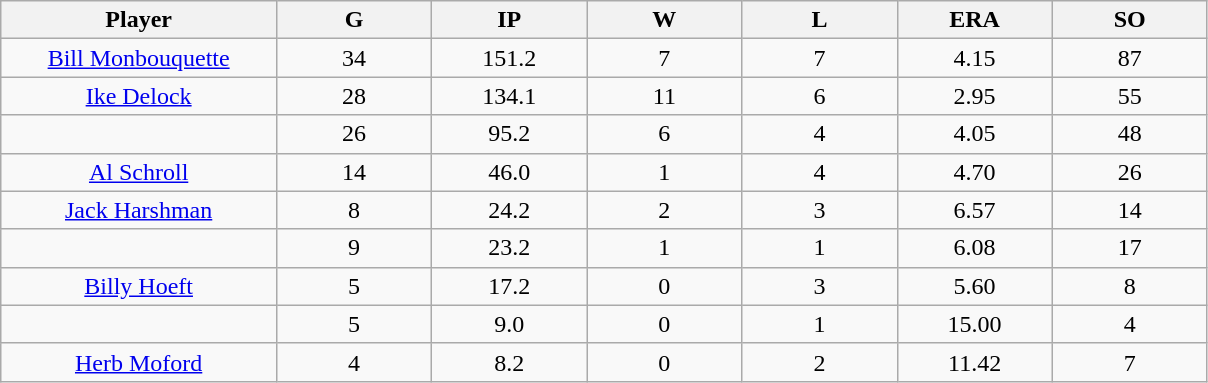<table class="wikitable sortable">
<tr>
<th bgcolor="#DDDDFF" width="16%">Player</th>
<th bgcolor="#DDDDFF" width="9%">G</th>
<th bgcolor="#DDDDFF" width="9%">IP</th>
<th bgcolor="#DDDDFF" width="9%">W</th>
<th bgcolor="#DDDDFF" width="9%">L</th>
<th bgcolor="#DDDDFF" width="9%">ERA</th>
<th bgcolor="#DDDDFF" width="9%">SO</th>
</tr>
<tr align="center">
<td><a href='#'>Bill Monbouquette</a></td>
<td>34</td>
<td>151.2</td>
<td>7</td>
<td>7</td>
<td>4.15</td>
<td>87</td>
</tr>
<tr align=center>
<td><a href='#'>Ike Delock</a></td>
<td>28</td>
<td>134.1</td>
<td>11</td>
<td>6</td>
<td>2.95</td>
<td>55</td>
</tr>
<tr align=center>
<td></td>
<td>26</td>
<td>95.2</td>
<td>6</td>
<td>4</td>
<td>4.05</td>
<td>48</td>
</tr>
<tr align="center">
<td><a href='#'>Al Schroll</a></td>
<td>14</td>
<td>46.0</td>
<td>1</td>
<td>4</td>
<td>4.70</td>
<td>26</td>
</tr>
<tr align=center>
<td><a href='#'>Jack Harshman</a></td>
<td>8</td>
<td>24.2</td>
<td>2</td>
<td>3</td>
<td>6.57</td>
<td>14</td>
</tr>
<tr align=center>
<td></td>
<td>9</td>
<td>23.2</td>
<td>1</td>
<td>1</td>
<td>6.08</td>
<td>17</td>
</tr>
<tr align="center">
<td><a href='#'>Billy Hoeft</a></td>
<td>5</td>
<td>17.2</td>
<td>0</td>
<td>3</td>
<td>5.60</td>
<td>8</td>
</tr>
<tr align=center>
<td></td>
<td>5</td>
<td>9.0</td>
<td>0</td>
<td>1</td>
<td>15.00</td>
<td>4</td>
</tr>
<tr align="center">
<td><a href='#'>Herb Moford</a></td>
<td>4</td>
<td>8.2</td>
<td>0</td>
<td>2</td>
<td>11.42</td>
<td>7</td>
</tr>
</table>
